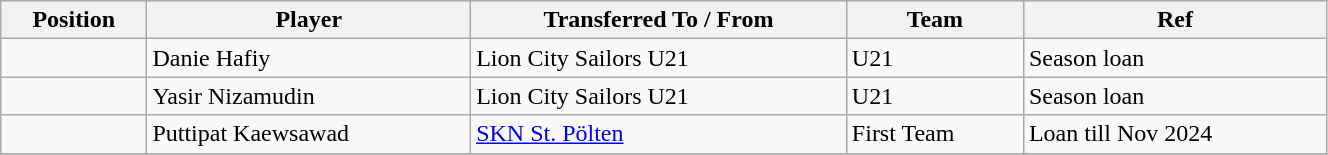<table class="wikitable sortable" style="width:70%; text-align:center; font-size:100%; text-align:left;">
<tr>
<th>Position</th>
<th>Player</th>
<th>Transferred To / From</th>
<th>Team</th>
<th>Ref</th>
</tr>
<tr>
<td></td>
<td> Danie Hafiy</td>
<td> Lion City Sailors U21</td>
<td>U21</td>
<td>Season loan</td>
</tr>
<tr>
<td></td>
<td> Yasir Nizamudin</td>
<td> Lion City Sailors U21</td>
<td>U21</td>
<td>Season loan</td>
</tr>
<tr>
<td></td>
<td> Puttipat Kaewsawad</td>
<td> <a href='#'>SKN St. Pölten</a></td>
<td>First Team</td>
<td>Loan till Nov 2024</td>
</tr>
<tr>
</tr>
</table>
